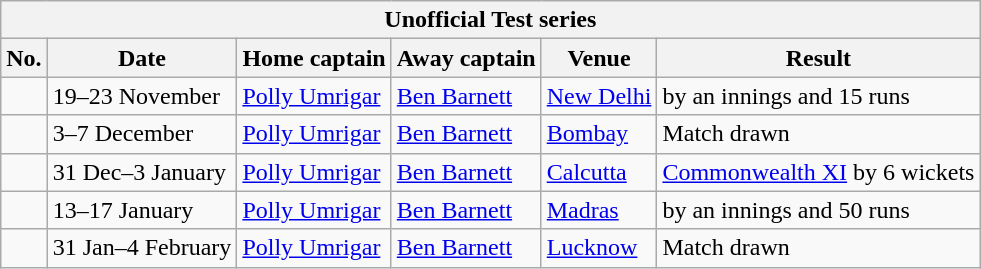<table class="wikitable">
<tr>
<th colspan="9">Unofficial Test series</th>
</tr>
<tr>
<th>No.</th>
<th>Date</th>
<th>Home captain</th>
<th>Away captain</th>
<th>Venue</th>
<th>Result</th>
</tr>
<tr>
<td></td>
<td>19–23 November</td>
<td><a href='#'>Polly Umrigar</a></td>
<td><a href='#'>Ben Barnett</a></td>
<td><a href='#'>New Delhi</a></td>
<td> by an innings and 15 runs</td>
</tr>
<tr>
<td></td>
<td>3–7 December</td>
<td><a href='#'>Polly Umrigar</a></td>
<td><a href='#'>Ben Barnett</a></td>
<td><a href='#'>Bombay</a></td>
<td>Match drawn</td>
</tr>
<tr>
<td></td>
<td>31 Dec–3 January</td>
<td><a href='#'>Polly Umrigar</a></td>
<td><a href='#'>Ben Barnett</a></td>
<td><a href='#'>Calcutta</a></td>
<td><a href='#'>Commonwealth XI</a> by 6 wickets</td>
</tr>
<tr>
<td></td>
<td>13–17 January</td>
<td><a href='#'>Polly Umrigar</a></td>
<td><a href='#'>Ben Barnett</a></td>
<td><a href='#'>Madras</a></td>
<td> by an innings and 50 runs</td>
</tr>
<tr>
<td></td>
<td>31 Jan–4 February</td>
<td><a href='#'>Polly Umrigar</a></td>
<td><a href='#'>Ben Barnett</a></td>
<td><a href='#'>Lucknow</a></td>
<td>Match drawn</td>
</tr>
</table>
